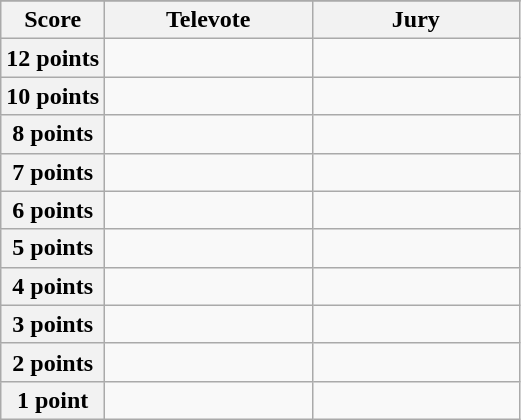<table class="wikitable">
<tr>
</tr>
<tr>
<th scope="col" width="20%">Score</th>
<th scope="col" width="40%">Televote</th>
<th scope="col" width="40%">Jury</th>
</tr>
<tr>
<th scope="row">12 points</th>
<td></td>
<td></td>
</tr>
<tr>
<th scope="row">10 points</th>
<td></td>
<td></td>
</tr>
<tr>
<th scope="row">8 points</th>
<td></td>
<td></td>
</tr>
<tr>
<th scope="row">7 points</th>
<td></td>
<td></td>
</tr>
<tr>
<th scope="row">6 points</th>
<td></td>
<td></td>
</tr>
<tr>
<th scope="row">5 points</th>
<td></td>
<td></td>
</tr>
<tr>
<th scope="row">4 points</th>
<td></td>
<td></td>
</tr>
<tr>
<th scope="row">3 points</th>
<td></td>
<td></td>
</tr>
<tr>
<th scope="row">2 points</th>
<td></td>
<td></td>
</tr>
<tr>
<th scope="row">1 point</th>
<td></td>
<td></td>
</tr>
</table>
